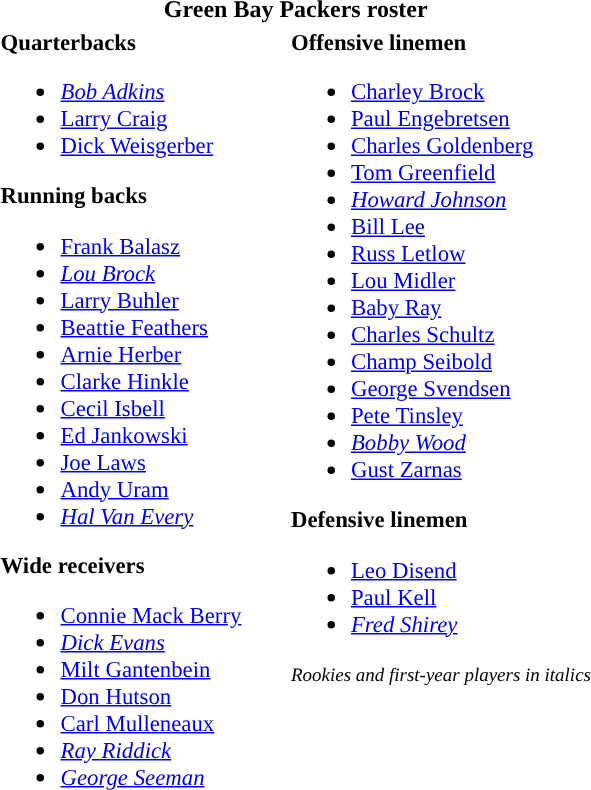<table class="toccolours" style="text-align: left;">
<tr>
<th colspan="9" style="text-align:center; "><strong>Green Bay Packers roster</strong></th>
</tr>
<tr>
<td style="font-size: 95%;" valign="top"><strong>Quarterbacks</strong><br><ul><li><em><a href='#'>Bob Adkins</a></em></li><li><a href='#'>Larry Craig</a></li><li><a href='#'>Dick Weisgerber</a></li></ul><strong>Running backs</strong><ul><li><a href='#'>Frank Balasz</a></li><li><em><a href='#'>Lou Brock</a></em></li><li><a href='#'>Larry Buhler</a></li><li><a href='#'>Beattie Feathers</a></li><li><a href='#'>Arnie Herber</a></li><li><a href='#'>Clarke Hinkle</a></li><li><a href='#'>Cecil Isbell</a></li><li><a href='#'>Ed Jankowski</a></li><li><a href='#'>Joe Laws</a></li><li><a href='#'>Andy Uram</a></li><li><em><a href='#'>Hal Van Every</a></em></li></ul><strong>Wide receivers</strong><ul><li><a href='#'>Connie Mack Berry</a></li><li><em><a href='#'>Dick Evans</a></em></li><li><a href='#'>Milt Gantenbein</a></li><li><a href='#'>Don Hutson</a></li><li><a href='#'>Carl Mulleneaux</a></li><li><em><a href='#'>Ray Riddick</a></em></li><li><em><a href='#'>George Seeman</a></em></li></ul></td>
<td style="width: 25px;"></td>
<td style="font-size: 95%;" valign="top"><strong>Offensive linemen</strong><br><ul><li><a href='#'>Charley Brock</a></li><li><a href='#'>Paul Engebretsen</a></li><li><a href='#'>Charles Goldenberg</a></li><li><a href='#'>Tom Greenfield</a></li><li><em><a href='#'>Howard Johnson</a></em></li><li><a href='#'>Bill Lee</a></li><li><a href='#'>Russ Letlow</a></li><li><a href='#'>Lou Midler</a></li><li><a href='#'>Baby Ray</a></li><li><a href='#'>Charles Schultz</a></li><li><a href='#'>Champ Seibold</a></li><li><a href='#'>George Svendsen</a></li><li><a href='#'>Pete Tinsley</a></li><li><em><a href='#'>Bobby Wood</a></em></li><li><a href='#'>Gust Zarnas</a></li></ul><strong>Defensive linemen</strong><ul><li><a href='#'>Leo Disend</a></li><li><a href='#'>Paul Kell</a></li><li><em><a href='#'>Fred Shirey</a></em></li></ul><small><em>Rookies and first-year players in italics</em></small><br></td>
</tr>
<tr>
</tr>
</table>
